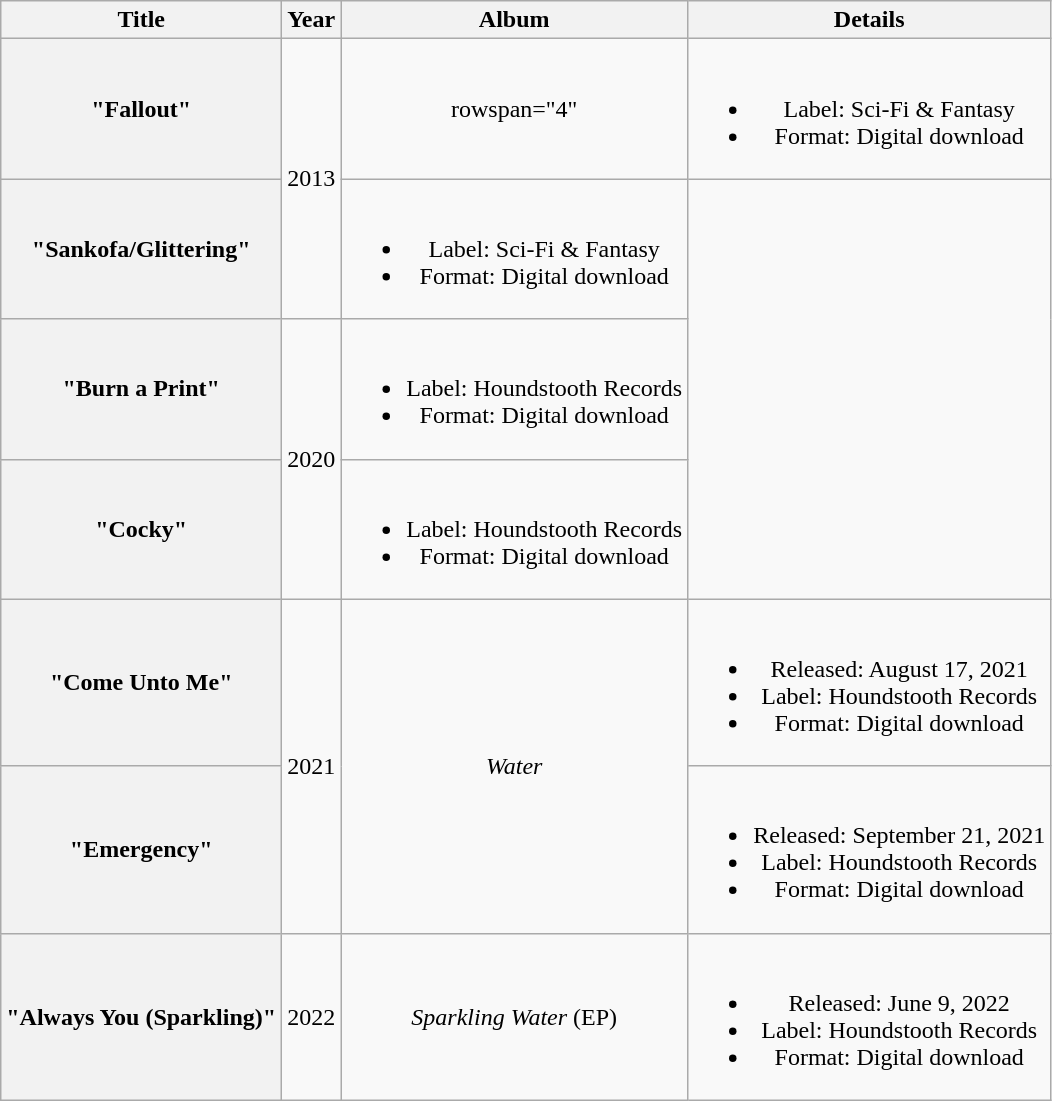<table class="wikitable plainrowheaders" style="text-align:center">
<tr>
<th>Title</th>
<th>Year</th>
<th>Album</th>
<th>Details</th>
</tr>
<tr>
<th scope="row">"Fallout"</th>
<td rowspan="2">2013</td>
<td>rowspan="4" </td>
<td><br><ul><li>Label: Sci-Fi & Fantasy</li><li>Format: Digital download</li></ul></td>
</tr>
<tr>
<th scope="row">"Sankofa/Glittering"</th>
<td><br><ul><li>Label: Sci-Fi & Fantasy</li><li>Format: Digital download</li></ul></td>
</tr>
<tr>
<th scope="row">"Burn a Print"</th>
<td rowspan="2">2020</td>
<td><br><ul><li>Label: Houndstooth Records</li><li>Format: Digital download</li></ul></td>
</tr>
<tr>
<th scope="row">"Cocky"</th>
<td><br><ul><li>Label: Houndstooth Records</li><li>Format: Digital download</li></ul></td>
</tr>
<tr>
<th scope="row">"Come Unto Me"</th>
<td rowspan="2">2021</td>
<td rowspan="2"><em>Water</em></td>
<td><br><ul><li>Released: August 17, 2021</li><li>Label: Houndstooth Records</li><li>Format: Digital download</li></ul></td>
</tr>
<tr>
<th scope="row">"Emergency"</th>
<td><br><ul><li>Released: September 21, 2021</li><li>Label: Houndstooth Records</li><li>Format: Digital download</li></ul></td>
</tr>
<tr>
<th scope="row">"Always You (Sparkling)"</th>
<td>2022</td>
<td><em>Sparkling Water</em> (EP)</td>
<td><br><ul><li>Released: June 9, 2022</li><li>Label: Houndstooth Records</li><li>Format: Digital download</li></ul></td>
</tr>
</table>
